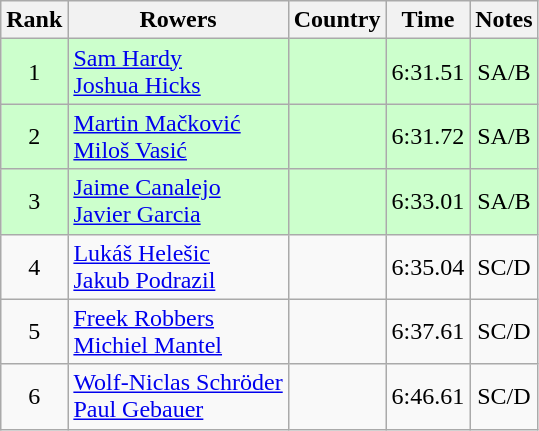<table class="wikitable" style="text-align:center">
<tr>
<th>Rank</th>
<th>Rowers</th>
<th>Country</th>
<th>Time</th>
<th>Notes</th>
</tr>
<tr bgcolor=ccffcc>
<td>1</td>
<td align="left"><a href='#'>Sam Hardy</a><br><a href='#'>Joshua Hicks</a></td>
<td align="left"></td>
<td>6:31.51</td>
<td>SA/B</td>
</tr>
<tr bgcolor=ccffcc>
<td>2</td>
<td align="left"><a href='#'>Martin Mačković</a><br><a href='#'>Miloš Vasić</a></td>
<td align="left"></td>
<td>6:31.72</td>
<td>SA/B</td>
</tr>
<tr bgcolor=ccffcc>
<td>3</td>
<td align="left"><a href='#'>Jaime Canalejo</a><br><a href='#'>Javier Garcia</a></td>
<td align="left"></td>
<td>6:33.01</td>
<td>SA/B</td>
</tr>
<tr>
<td>4</td>
<td align="left"><a href='#'>Lukáš Helešic</a><br><a href='#'>Jakub Podrazil</a></td>
<td align="left"></td>
<td>6:35.04</td>
<td>SC/D</td>
</tr>
<tr>
<td>5</td>
<td align="left"><a href='#'>Freek Robbers</a><br><a href='#'>Michiel Mantel</a></td>
<td align="left"></td>
<td>6:37.61</td>
<td>SC/D</td>
</tr>
<tr>
<td>6</td>
<td align="left"><a href='#'>Wolf-Niclas Schröder</a><br><a href='#'>Paul Gebauer</a></td>
<td align="left"></td>
<td>6:46.61</td>
<td>SC/D</td>
</tr>
</table>
